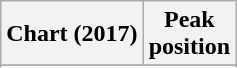<table class="wikitable sortable plainrowheaders" style="text-align:center">
<tr>
<th scope="col">Chart (2017)</th>
<th scope="col">Peak<br>position</th>
</tr>
<tr>
</tr>
<tr>
</tr>
<tr>
</tr>
</table>
